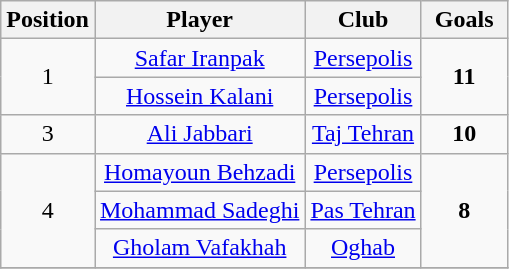<table class="wikitable">
<tr>
<th width="50px">Position</th>
<th>Player</th>
<th>Club</th>
<th width="50px">Goals</th>
</tr>
<tr align="center">
<td rowspan=2 align="center">1</td>
<td>  <a href='#'>Safar Iranpak</a></td>
<td><a href='#'>Persepolis</a></td>
<td rowspan=2 align="center"><strong>11</strong></td>
</tr>
<tr align="center">
<td> <a href='#'>Hossein Kalani</a></td>
<td><a href='#'>Persepolis</a></td>
</tr>
<tr align="center">
<td rowspan=1 align="center">3</td>
<td> <a href='#'>Ali Jabbari</a></td>
<td><a href='#'>Taj Tehran</a></td>
<td rowspan=1 align="center"><strong>10</strong></td>
</tr>
<tr align="center">
<td rowspan=3 align="center">4</td>
<td> <a href='#'>Homayoun Behzadi</a></td>
<td><a href='#'>Persepolis</a></td>
<td rowspan=3 align="center"><strong>8</strong></td>
</tr>
<tr align="center">
<td> <a href='#'>Mohammad Sadeghi</a></td>
<td><a href='#'>Pas Tehran</a></td>
</tr>
<tr align="center">
<td> <a href='#'>Gholam Vafakhah</a></td>
<td><a href='#'>Oghab</a></td>
</tr>
<tr>
</tr>
</table>
